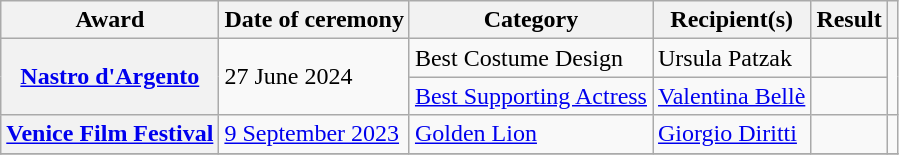<table class="wikitable sortable plainrowheaders">
<tr>
<th scope="col">Award</th>
<th scope="col">Date of ceremony</th>
<th scope="col">Category</th>
<th scope="col">Recipient(s)</th>
<th scope="col">Result</th>
<th scope="col" class="unsortable"></th>
</tr>
<tr>
<th rowspan="2" scope="row"><a href='#'>Nastro d'Argento</a></th>
<td rowspan="2">27 June 2024</td>
<td>Best Costume Design</td>
<td>Ursula Patzak</td>
<td></td>
<td rowspan="2" align="center"></td>
</tr>
<tr>
<td><a href='#'>Best Supporting Actress</a></td>
<td><a href='#'>Valentina Bellè</a></td>
<td></td>
</tr>
<tr>
<th scope="row"><a href='#'>Venice Film Festival</a></th>
<td><a href='#'>9 September 2023</a></td>
<td><a href='#'>Golden Lion</a></td>
<td><a href='#'>Giorgio Diritti</a></td>
<td></td>
<td align="center"></td>
</tr>
<tr>
</tr>
</table>
